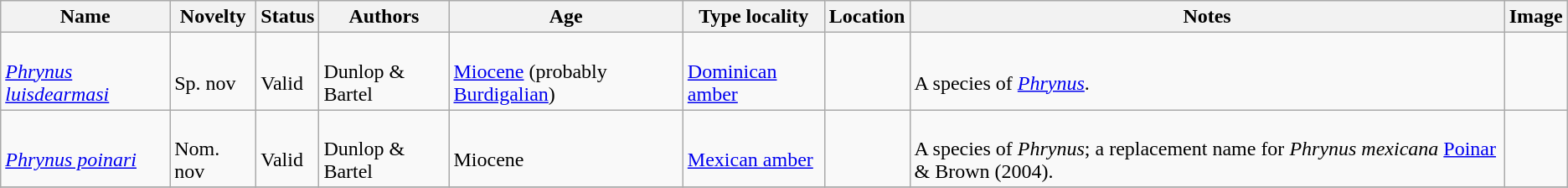<table class="wikitable sortable" align="center">
<tr>
<th>Name</th>
<th>Novelty</th>
<th>Status</th>
<th>Authors</th>
<th>Age</th>
<th>Type locality</th>
<th>Location</th>
<th class=unsortable>Notes</th>
<th class=unsortable>Image</th>
</tr>
<tr>
<td><br><em><a href='#'>Phrynus luisdearmasi</a></em></td>
<td><br>Sp. nov</td>
<td><br>Valid</td>
<td><br>Dunlop & Bartel</td>
<td><br><a href='#'>Miocene</a> (probably <a href='#'>Burdigalian</a>)</td>
<td><br><a href='#'>Dominican amber</a></td>
<td><br></td>
<td><br>A species of <em><a href='#'>Phrynus</a></em>.</td>
<td></td>
</tr>
<tr>
<td><br><em><a href='#'>Phrynus poinari</a></em></td>
<td><br>Nom. nov</td>
<td><br>Valid</td>
<td><br>Dunlop & Bartel</td>
<td><br>Miocene</td>
<td><br><a href='#'>Mexican amber</a></td>
<td><br></td>
<td><br>A species of <em>Phrynus</em>; a replacement name for <em>Phrynus mexicana</em> <a href='#'>Poinar</a> & Brown (2004).</td>
<td></td>
</tr>
<tr>
</tr>
</table>
